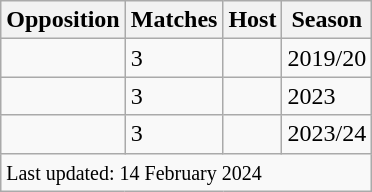<table class="wikitable plainrowheaders sortable">
<tr>
<th scope=col>Opposition</th>
<th scope=col style="text-align:center">Matches</th>
<th scope=col>Host</th>
<th scope=col style="text-align:center">Season</th>
</tr>
<tr>
<td></td>
<td>3</td>
<td></td>
<td>2019/20</td>
</tr>
<tr>
<td></td>
<td>3</td>
<td></td>
<td>2023</td>
</tr>
<tr>
<td></td>
<td>3</td>
<td></td>
<td>2023/24</td>
</tr>
<tr class=sortbottom>
<td colspan=5><small>Last updated: 14 February 2024</small></td>
</tr>
</table>
